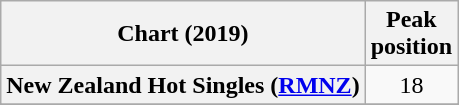<table class="wikitable sortable plainrowheaders" style="text-align:center">
<tr>
<th scope="col">Chart (2019)</th>
<th scope="col">Peak<br>position</th>
</tr>
<tr>
<th scope="row">New Zealand Hot Singles (<a href='#'>RMNZ</a>)</th>
<td>18</td>
</tr>
<tr>
</tr>
<tr>
</tr>
</table>
